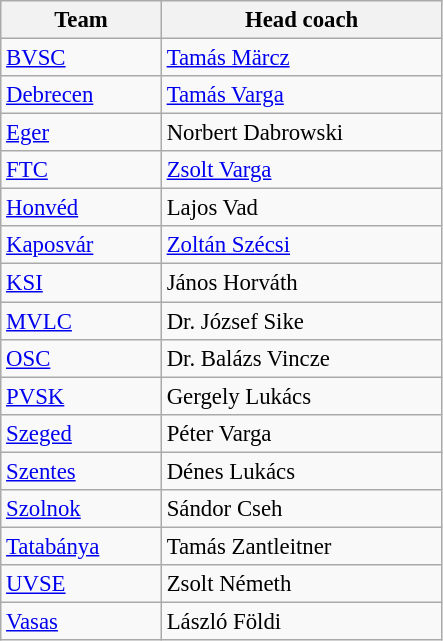<table class="wikitable" style="font-size:95%;">
<tr>
<th width=100>Team</th>
<th width=180>Head coach</th>
</tr>
<tr>
<td> <a href='#'>BVSC</a></td>
<td> <a href='#'>Tamás Märcz</a></td>
</tr>
<tr>
<td> <a href='#'>Debrecen</a></td>
<td> <a href='#'>Tamás Varga</a></td>
</tr>
<tr>
<td> <a href='#'>Eger</a></td>
<td> Norbert Dabrowski</td>
</tr>
<tr>
<td> <a href='#'>FTC</a></td>
<td> <a href='#'>Zsolt Varga</a></td>
</tr>
<tr>
<td> <a href='#'>Honvéd</a></td>
<td> Lajos Vad</td>
</tr>
<tr>
<td> <a href='#'>Kaposvár</a></td>
<td> <a href='#'>Zoltán Szécsi</a></td>
</tr>
<tr>
<td> <a href='#'>KSI</a></td>
<td> János Horváth</td>
</tr>
<tr>
<td> <a href='#'>MVLC</a></td>
<td> Dr. József Sike</td>
</tr>
<tr>
<td> <a href='#'>OSC</a></td>
<td> Dr. Balázs Vincze</td>
</tr>
<tr>
<td> <a href='#'>PVSK</a></td>
<td> Gergely Lukács</td>
</tr>
<tr>
<td> <a href='#'>Szeged</a></td>
<td> Péter Varga</td>
</tr>
<tr>
<td> <a href='#'>Szentes</a></td>
<td> Dénes Lukács</td>
</tr>
<tr>
<td> <a href='#'>Szolnok</a></td>
<td> Sándor Cseh</td>
</tr>
<tr>
<td> <a href='#'>Tatabánya</a></td>
<td> Tamás Zantleitner</td>
</tr>
<tr>
<td> <a href='#'>UVSE</a></td>
<td> Zsolt Németh</td>
</tr>
<tr>
<td> <a href='#'>Vasas</a></td>
<td> László Földi</td>
</tr>
</table>
